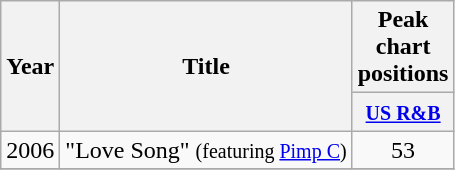<table class="wikitable">
<tr>
<th rowspan=2>Year</th>
<th rowspan=2>Title</th>
<th colspan=1>Peak chart positions</th>
</tr>
<tr>
<th align=center width=40><small><a href='#'>US R&B</a></small></th>
</tr>
<tr>
<td align=center>2006</td>
<td align=left>"Love Song" <small>(featuring <a href='#'>Pimp C</a>)</small></td>
<td align=center>53</td>
</tr>
<tr>
</tr>
</table>
